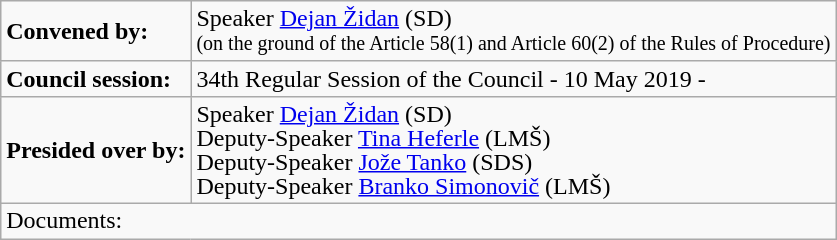<table class="wikitable" style="line-height:16px;">
<tr>
<td><strong>Convened by:</strong></td>
<td>Speaker <a href='#'>Dejan Židan</a> (SD)<br><small>(on the ground of the Article 58(1) and Article 60(2) of the Rules of Procedure)</small></td>
</tr>
<tr>
<td><strong>Council session:</strong></td>
<td>34th Regular Session of the Council - 10 May 2019 -</td>
</tr>
<tr>
<td><strong>Presided over by:</strong></td>
<td>Speaker <a href='#'>Dejan Židan</a> (SD)<br>Deputy-Speaker <a href='#'>Tina Heferle</a> (LMŠ)<br>Deputy-Speaker <a href='#'>Jože Tanko</a> (SDS)<br>Deputy-Speaker <a href='#'>Branko Simonovič</a> (LMŠ)</td>
</tr>
<tr>
<td colspan="2">Documents:</td>
</tr>
</table>
